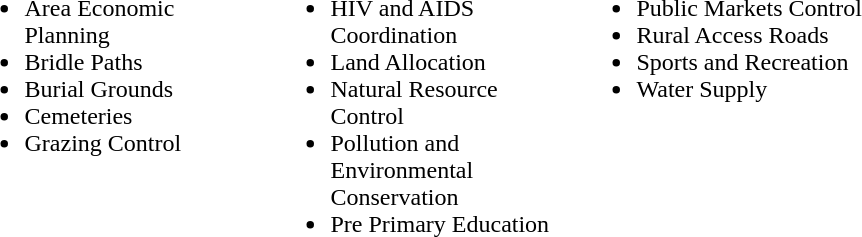<table>
<tr ---- valign="top">
<td width="200pt"><br><ul><li>Area Economic Planning</li><li>Bridle Paths</li><li>Burial Grounds</li><li>Cemeteries</li><li>Grazing Control</li></ul></td>
<td width="200pt"><br><ul><li>HIV and AIDS Coordination</li><li>Land Allocation</li><li>Natural Resource Control</li><li>Pollution and Environmental Conservation</li><li>Pre Primary Education</li></ul></td>
<td width="200pt"><br><ul><li>Public Markets Control</li><li>Rural Access Roads</li><li>Sports and Recreation</li><li>Water Supply</li></ul></td>
</tr>
</table>
